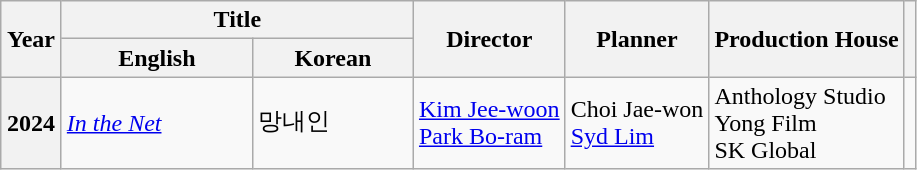<table class="wikitable sortable plainrowheaders">
<tr>
<th rowspan="2" style="width:33px;">Year</th>
<th colspan="2">Title</th>
<th rowspan="2">Director</th>
<th rowspan="2">Planner</th>
<th rowspan="2">Production House</th>
<th rowspan="2" class="unsortable"></th>
</tr>
<tr>
<th width="120">English</th>
<th width="100">Korean</th>
</tr>
<tr>
<th scope="row">2024</th>
<td><em><a href='#'>In the Net</a></em></td>
<td>망내인</td>
<td><a href='#'>Kim Jee-woon</a><br><a href='#'>Park Bo-ram</a></td>
<td>Choi Jae-won<br><a href='#'>Syd Lim</a></td>
<td>Anthology Studio<br>Yong Film<br>SK Global</td>
<td></td>
</tr>
</table>
